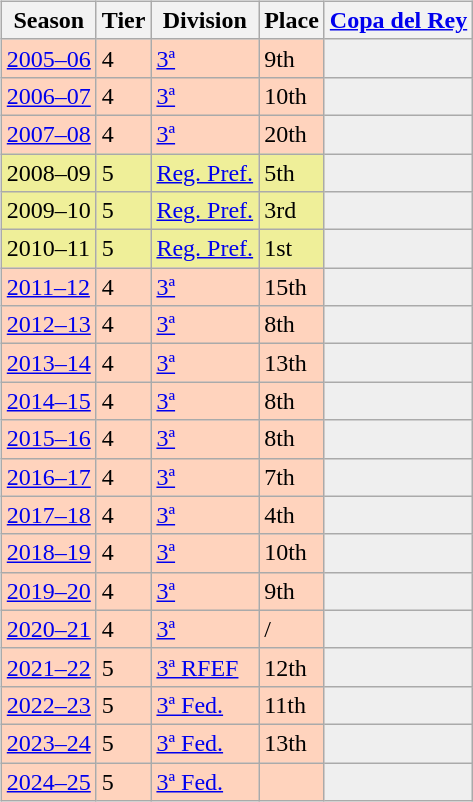<table>
<tr>
<td valign="top" width=0%><br><table class="wikitable">
<tr style="background:#f0f6fa;">
<th>Season</th>
<th>Tier</th>
<th>Division</th>
<th>Place</th>
<th><a href='#'>Copa del Rey</a></th>
</tr>
<tr>
<td style="background:#FFD3BD;"><a href='#'>2005–06</a></td>
<td style="background:#FFD3BD;">4</td>
<td style="background:#FFD3BD;"><a href='#'>3ª</a></td>
<td style="background:#FFD3BD;">9th</td>
<td style="background:#efefef;"></td>
</tr>
<tr>
<td style="background:#FFD3BD;"><a href='#'>2006–07</a></td>
<td style="background:#FFD3BD;">4</td>
<td style="background:#FFD3BD;"><a href='#'>3ª</a></td>
<td style="background:#FFD3BD;">10th</td>
<td style="background:#efefef;"></td>
</tr>
<tr>
<td style="background:#FFD3BD;"><a href='#'>2007–08</a></td>
<td style="background:#FFD3BD;">4</td>
<td style="background:#FFD3BD;"><a href='#'>3ª</a></td>
<td style="background:#FFD3BD;">20th</td>
<td style="background:#efefef;"></td>
</tr>
<tr>
<td style="background:#EFEF99;">2008–09</td>
<td style="background:#EFEF99;">5</td>
<td style="background:#EFEF99;"><a href='#'>Reg. Pref.</a></td>
<td style="background:#EFEF99;">5th</td>
<td style="background:#efefef;"></td>
</tr>
<tr>
<td style="background:#EFEF99;">2009–10</td>
<td style="background:#EFEF99;">5</td>
<td style="background:#EFEF99;"><a href='#'>Reg. Pref.</a></td>
<td style="background:#EFEF99;">3rd</td>
<td style="background:#efefef;"></td>
</tr>
<tr>
<td style="background:#EFEF99;">2010–11</td>
<td style="background:#EFEF99;">5</td>
<td style="background:#EFEF99;"><a href='#'>Reg. Pref.</a></td>
<td style="background:#EFEF99;">1st</td>
<td style="background:#efefef;"></td>
</tr>
<tr>
<td style="background:#FFD3BD;"><a href='#'>2011–12</a></td>
<td style="background:#FFD3BD;">4</td>
<td style="background:#FFD3BD;"><a href='#'>3ª</a></td>
<td style="background:#FFD3BD;">15th</td>
<td style="background:#efefef;"></td>
</tr>
<tr>
<td style="background:#FFD3BD;"><a href='#'>2012–13</a></td>
<td style="background:#FFD3BD;">4</td>
<td style="background:#FFD3BD;"><a href='#'>3ª</a></td>
<td style="background:#FFD3BD;">8th</td>
<td style="background:#efefef;"></td>
</tr>
<tr>
<td style="background:#FFD3BD;"><a href='#'>2013–14</a></td>
<td style="background:#FFD3BD;">4</td>
<td style="background:#FFD3BD;"><a href='#'>3ª</a></td>
<td style="background:#FFD3BD;">13th</td>
<td style="background:#efefef;"></td>
</tr>
<tr>
<td style="background:#FFD3BD;"><a href='#'>2014–15</a></td>
<td style="background:#FFD3BD;">4</td>
<td style="background:#FFD3BD;"><a href='#'>3ª</a></td>
<td style="background:#FFD3BD;">8th</td>
<td style="background:#efefef;"></td>
</tr>
<tr>
<td style="background:#FFD3BD;"><a href='#'>2015–16</a></td>
<td style="background:#FFD3BD;">4</td>
<td style="background:#FFD3BD;"><a href='#'>3ª</a></td>
<td style="background:#FFD3BD;">8th</td>
<td style="background:#efefef;"></td>
</tr>
<tr>
<td style="background:#FFD3BD;"><a href='#'>2016–17</a></td>
<td style="background:#FFD3BD;">4</td>
<td style="background:#FFD3BD;"><a href='#'>3ª</a></td>
<td style="background:#FFD3BD;">7th</td>
<td style="background:#efefef;"></td>
</tr>
<tr>
<td style="background:#FFD3BD;"><a href='#'>2017–18</a></td>
<td style="background:#FFD3BD;">4</td>
<td style="background:#FFD3BD;"><a href='#'>3ª</a></td>
<td style="background:#FFD3BD;">4th</td>
<td style="background:#efefef;"></td>
</tr>
<tr>
<td style="background:#FFD3BD;"><a href='#'>2018–19</a></td>
<td style="background:#FFD3BD;">4</td>
<td style="background:#FFD3BD;"><a href='#'>3ª</a></td>
<td style="background:#FFD3BD;">10th</td>
<th style="background:#efefef;"></th>
</tr>
<tr>
<td style="background:#FFD3BD;"><a href='#'>2019–20</a></td>
<td style="background:#FFD3BD;">4</td>
<td style="background:#FFD3BD;"><a href='#'>3ª</a></td>
<td style="background:#FFD3BD;">9th</td>
<th style="background:#efefef;"></th>
</tr>
<tr>
<td style="background:#FFD3BD;"><a href='#'>2020–21</a></td>
<td style="background:#FFD3BD;">4</td>
<td style="background:#FFD3BD;"><a href='#'>3ª</a></td>
<td style="background:#FFD3BD;"> / </td>
<th style="background:#efefef;"></th>
</tr>
<tr>
<td style="background:#FFD3BD;"><a href='#'>2021–22</a></td>
<td style="background:#FFD3BD;">5</td>
<td style="background:#FFD3BD;"><a href='#'>3ª RFEF</a></td>
<td style="background:#FFD3BD;">12th</td>
<th style="background:#efefef;"></th>
</tr>
<tr>
<td style="background:#FFD3BD;"><a href='#'>2022–23</a></td>
<td style="background:#FFD3BD;">5</td>
<td style="background:#FFD3BD;"><a href='#'>3ª Fed.</a></td>
<td style="background:#FFD3BD;">11th</td>
<th style="background:#efefef;"></th>
</tr>
<tr>
<td style="background:#FFD3BD;"><a href='#'>2023–24</a></td>
<td style="background:#FFD3BD;">5</td>
<td style="background:#FFD3BD;"><a href='#'>3ª Fed.</a></td>
<td style="background:#FFD3BD;">13th</td>
<th style="background:#efefef;"></th>
</tr>
<tr>
<td style="background:#FFD3BD;"><a href='#'>2024–25</a></td>
<td style="background:#FFD3BD;">5</td>
<td style="background:#FFD3BD;"><a href='#'>3ª Fed.</a></td>
<td style="background:#FFD3BD;"></td>
<th style="background:#efefef;"></th>
</tr>
</table>
</td>
</tr>
</table>
